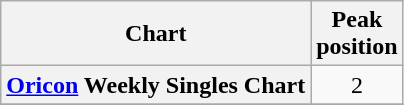<table class="wikitable plainrowheaders" style="text-align:center;">
<tr>
<th>Chart</th>
<th>Peak<br>position</th>
</tr>
<tr>
<th scope="row"><a href='#'>Oricon</a> Weekly Singles Chart</th>
<td style="text-align:center;">2</td>
</tr>
<tr>
</tr>
</table>
